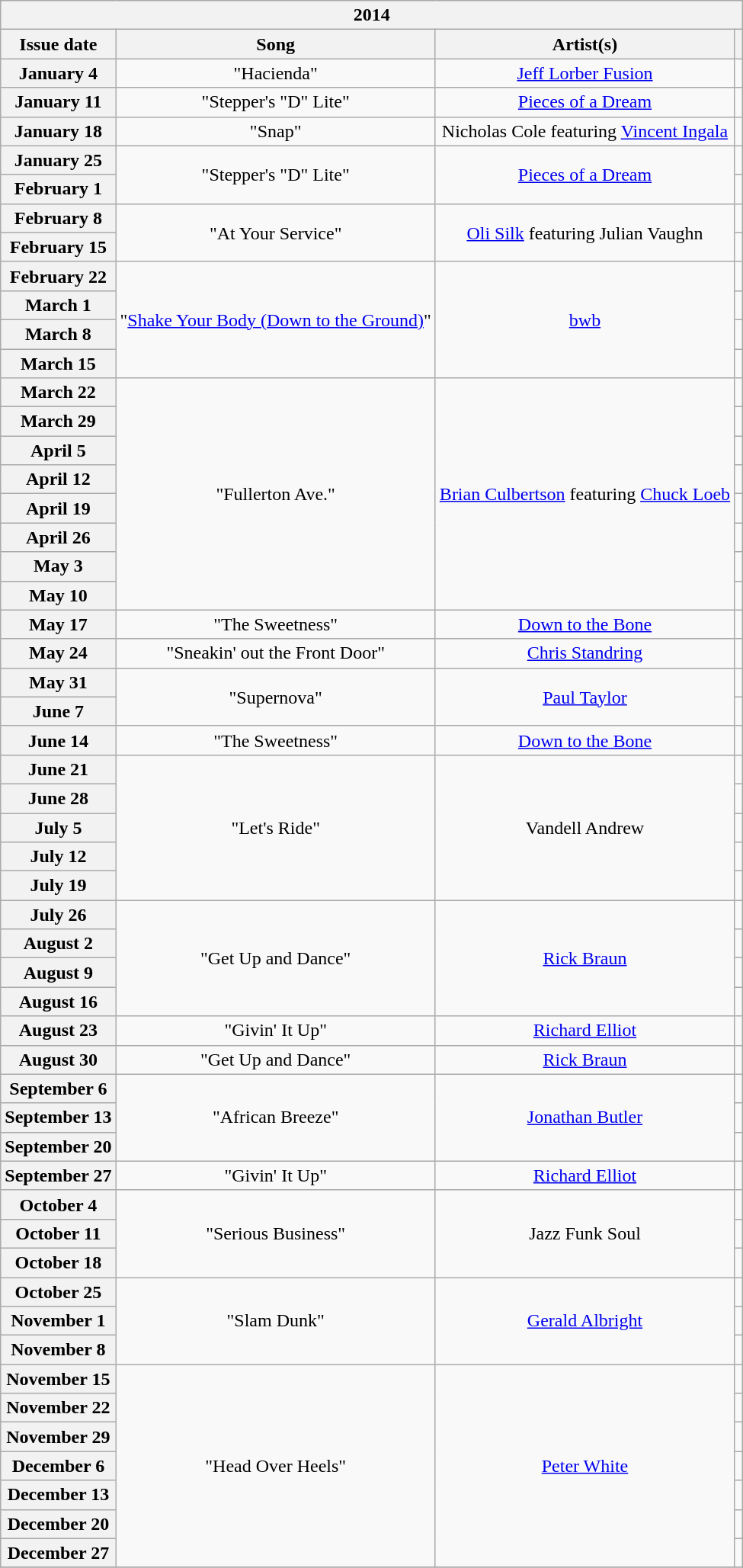<table class="wikitable plainrowheaders" style="text-align: center;">
<tr>
<th colspan="5">2014</th>
</tr>
<tr>
<th scope="col">Issue date</th>
<th scope="col">Song</th>
<th scope="col">Artist(s)</th>
<th scope="col"></th>
</tr>
<tr>
<th scope="row">January 4</th>
<td>"Hacienda"</td>
<td><a href='#'>Jeff Lorber Fusion</a></td>
<td align="center"></td>
</tr>
<tr>
<th scope="row">January 11</th>
<td>"Stepper's "D" Lite"</td>
<td><a href='#'>Pieces of a Dream</a></td>
<td align="center"></td>
</tr>
<tr>
<th scope="row">January 18</th>
<td>"Snap"</td>
<td>Nicholas Cole featuring <a href='#'>Vincent Ingala</a></td>
<td align="center"></td>
</tr>
<tr>
<th scope="row">January 25</th>
<td rowspan="2">"Stepper's "D" Lite"</td>
<td rowspan="2"><a href='#'>Pieces of a Dream</a></td>
<td align="center"></td>
</tr>
<tr>
<th scope="row">February 1</th>
<td align="center"></td>
</tr>
<tr>
<th scope="row">February 8</th>
<td rowspan="2">"At Your Service"</td>
<td rowspan="2"><a href='#'>Oli Silk</a> featuring Julian Vaughn</td>
<td align="center"></td>
</tr>
<tr>
<th scope="row">February 15</th>
<td align="center"></td>
</tr>
<tr>
<th scope="row">February 22</th>
<td rowspan="4">"<a href='#'>Shake Your Body (Down to the Ground)</a>"</td>
<td rowspan="4"><a href='#'>bwb</a></td>
<td align="center"></td>
</tr>
<tr>
<th scope="row">March 1</th>
<td align="center"></td>
</tr>
<tr>
<th scope="row">March 8</th>
<td align="center"></td>
</tr>
<tr>
<th scope="row">March 15</th>
<td align="center"></td>
</tr>
<tr>
<th scope="row">March 22</th>
<td rowspan="8">"Fullerton Ave."</td>
<td rowspan="8"><a href='#'>Brian Culbertson</a> featuring <a href='#'>Chuck Loeb</a></td>
<td align="center"></td>
</tr>
<tr>
<th scope="row">March 29</th>
<td align="center"></td>
</tr>
<tr>
<th scope="row">April 5</th>
<td align="center"></td>
</tr>
<tr>
<th scope="row">April 12</th>
<td align="center"></td>
</tr>
<tr>
<th scope="row">April 19</th>
<td align="center"></td>
</tr>
<tr>
<th scope="row">April 26</th>
<td align="center"></td>
</tr>
<tr>
<th scope="row">May 3</th>
<td align="center"></td>
</tr>
<tr>
<th scope="row">May 10</th>
<td align="center"></td>
</tr>
<tr>
<th scope="row">May 17</th>
<td>"The Sweetness"</td>
<td><a href='#'>Down to the Bone</a></td>
<td align="center"></td>
</tr>
<tr>
<th scope="row">May 24</th>
<td>"Sneakin' out the Front Door"</td>
<td><a href='#'>Chris Standring</a></td>
<td align="center"></td>
</tr>
<tr>
<th scope="row">May 31</th>
<td rowspan="2">"Supernova"</td>
<td rowspan="2"><a href='#'>Paul Taylor</a></td>
<td align="center"></td>
</tr>
<tr>
<th scope="row">June 7</th>
<td align="center"></td>
</tr>
<tr>
<th scope="row">June 14</th>
<td>"The Sweetness"</td>
<td><a href='#'>Down to the Bone</a></td>
<td align="center"></td>
</tr>
<tr>
<th scope="row">June 21</th>
<td rowspan="5">"Let's Ride"</td>
<td rowspan="5">Vandell Andrew</td>
<td align="center"></td>
</tr>
<tr>
<th scope="row">June 28</th>
<td align="center"></td>
</tr>
<tr>
<th scope="row">July 5</th>
<td align="center"></td>
</tr>
<tr>
<th scope="row">July 12</th>
<td align="center"></td>
</tr>
<tr>
<th scope="row">July 19</th>
<td align="center"></td>
</tr>
<tr>
<th scope="row">July 26</th>
<td rowspan="4">"Get Up and Dance"</td>
<td rowspan="4"><a href='#'>Rick Braun</a></td>
<td align="center"></td>
</tr>
<tr>
<th scope="row">August 2</th>
<td align="center"></td>
</tr>
<tr>
<th scope="row">August 9</th>
<td align="center"></td>
</tr>
<tr>
<th scope="row">August 16</th>
<td align="center"></td>
</tr>
<tr>
<th scope="row">August 23</th>
<td>"Givin' It Up"</td>
<td><a href='#'>Richard Elliot</a></td>
<td align="center"></td>
</tr>
<tr>
<th scope="row">August 30</th>
<td>"Get Up and Dance"</td>
<td><a href='#'>Rick Braun</a></td>
<td align="center"></td>
</tr>
<tr>
<th scope="row">September 6</th>
<td rowspan="3">"African Breeze"</td>
<td rowspan="3"><a href='#'>Jonathan Butler</a></td>
<td align="center"></td>
</tr>
<tr>
<th scope="row">September 13</th>
<td align="center"></td>
</tr>
<tr>
<th scope="row">September 20</th>
<td align="center"></td>
</tr>
<tr>
<th scope="row">September 27</th>
<td>"Givin' It Up"</td>
<td><a href='#'>Richard Elliot</a></td>
<td align="center"></td>
</tr>
<tr>
<th scope="row">October 4</th>
<td rowspan="3">"Serious Business"</td>
<td rowspan="3">Jazz Funk Soul</td>
<td align="center"></td>
</tr>
<tr>
<th scope="row">October 11</th>
<td align="center"></td>
</tr>
<tr>
<th scope="row">October 18</th>
<td align="center"></td>
</tr>
<tr>
<th scope="row">October 25</th>
<td rowspan="3">"Slam Dunk"</td>
<td rowspan="3"><a href='#'>Gerald Albright</a></td>
<td align="center"></td>
</tr>
<tr>
<th scope="row">November 1</th>
<td align="center"></td>
</tr>
<tr>
<th scope="row">November 8</th>
<td align="center"></td>
</tr>
<tr>
<th scope="row">November 15</th>
<td rowspan="7">"Head Over Heels"</td>
<td rowspan="7"><a href='#'>Peter White</a></td>
<td align="center"></td>
</tr>
<tr>
<th scope="row">November 22</th>
<td align="center"></td>
</tr>
<tr>
<th scope="row">November 29</th>
<td align="center"></td>
</tr>
<tr>
<th scope="row">December 6</th>
<td align="center"></td>
</tr>
<tr>
<th scope="row">December 13</th>
<td align="center"></td>
</tr>
<tr>
<th scope="row">December 20</th>
<td align="center"></td>
</tr>
<tr>
<th scope="row">December 27</th>
<td align="center"></td>
</tr>
<tr>
</tr>
</table>
